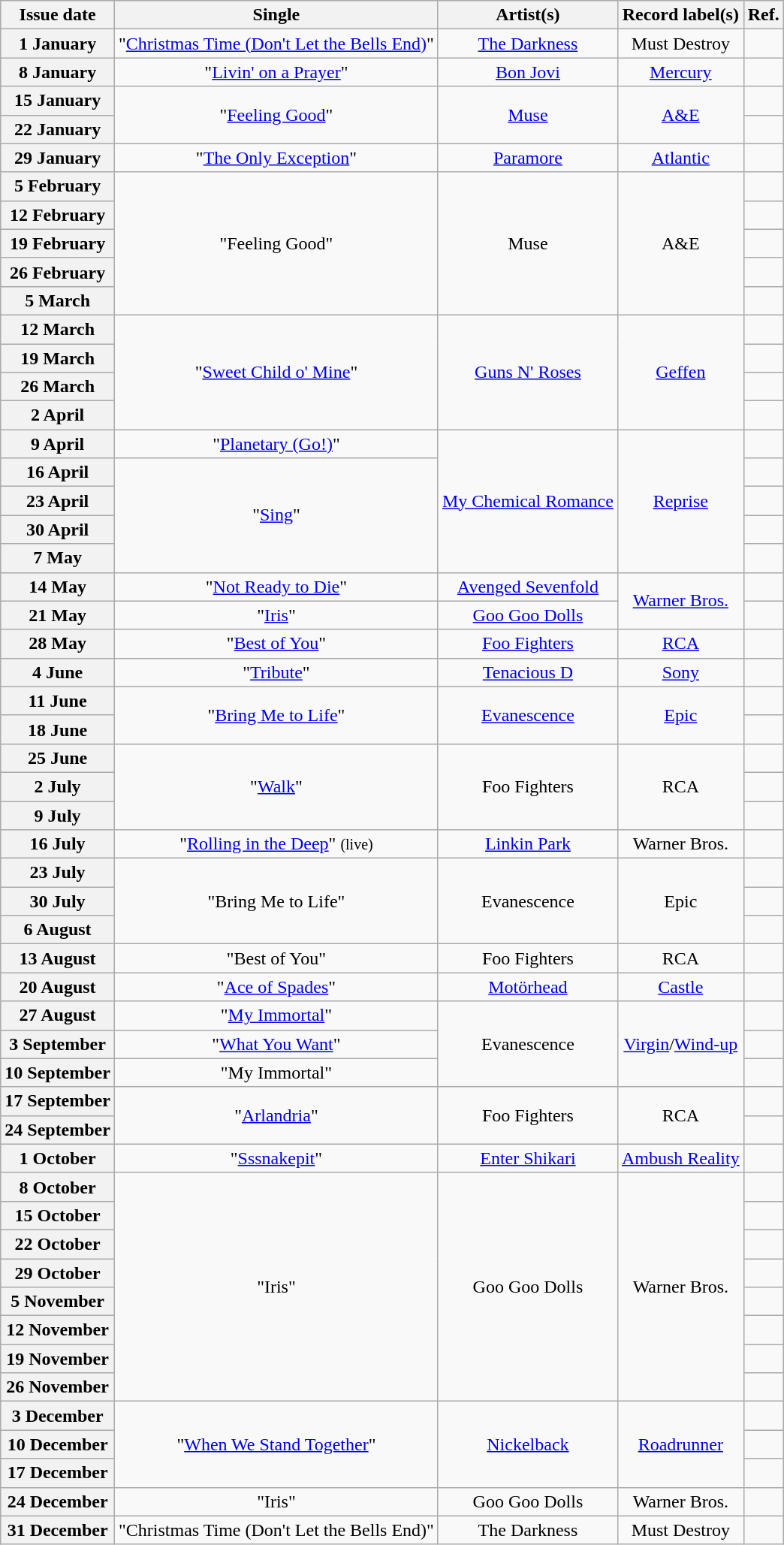<table class="wikitable plainrowheaders" style="text-align:center">
<tr>
<th scope="col">Issue date</th>
<th scope="col">Single</th>
<th scope="col">Artist(s)</th>
<th scope="col">Record label(s)</th>
<th scope="col">Ref.</th>
</tr>
<tr>
<th scope="row">1 January</th>
<td>"<a href='#'>Christmas Time (Don't Let the Bells End)</a>"</td>
<td><a href='#'>The Darkness</a></td>
<td>Must Destroy</td>
<td></td>
</tr>
<tr>
<th scope="row">8 January</th>
<td>"<a href='#'>Livin' on a Prayer</a>"</td>
<td><a href='#'>Bon Jovi</a></td>
<td><a href='#'>Mercury</a></td>
<td></td>
</tr>
<tr>
<th scope="row">15 January</th>
<td rowspan="2">"<a href='#'>Feeling Good</a>"</td>
<td rowspan="2"><a href='#'>Muse</a></td>
<td rowspan="2"><a href='#'>A&E</a></td>
<td></td>
</tr>
<tr>
<th scope="row">22 January</th>
<td></td>
</tr>
<tr>
<th scope="row">29 January</th>
<td>"<a href='#'>The Only Exception</a>"</td>
<td><a href='#'>Paramore</a></td>
<td><a href='#'>Atlantic</a></td>
<td></td>
</tr>
<tr>
<th scope="row">5 February</th>
<td rowspan="5">"Feeling Good"</td>
<td rowspan="5">Muse</td>
<td rowspan="5">A&E</td>
<td></td>
</tr>
<tr>
<th scope="row">12 February</th>
<td></td>
</tr>
<tr>
<th scope="row">19 February</th>
<td></td>
</tr>
<tr>
<th scope="row">26 February</th>
<td></td>
</tr>
<tr>
<th scope="row">5 March</th>
<td></td>
</tr>
<tr>
<th scope="row">12 March</th>
<td rowspan="4">"<a href='#'>Sweet Child o' Mine</a>"</td>
<td rowspan="4"><a href='#'>Guns N' Roses</a></td>
<td rowspan="4"><a href='#'>Geffen</a></td>
<td></td>
</tr>
<tr>
<th scope="row">19 March</th>
<td></td>
</tr>
<tr>
<th scope="row">26 March</th>
<td></td>
</tr>
<tr>
<th scope="row">2 April</th>
<td></td>
</tr>
<tr>
<th scope="row">9 April</th>
<td>"<a href='#'>Planetary (Go!)</a>"</td>
<td rowspan="5"><a href='#'>My Chemical Romance</a></td>
<td rowspan="5"><a href='#'>Reprise</a></td>
<td></td>
</tr>
<tr>
<th scope="row">16 April</th>
<td rowspan="4">"<a href='#'>Sing</a>"</td>
<td></td>
</tr>
<tr>
<th scope="row">23 April</th>
<td></td>
</tr>
<tr>
<th scope="row">30 April</th>
<td></td>
</tr>
<tr>
<th scope="row">7 May</th>
<td></td>
</tr>
<tr>
<th scope="row">14 May</th>
<td>"<a href='#'>Not Ready to Die</a>"</td>
<td><a href='#'>Avenged Sevenfold</a></td>
<td rowspan="2"><a href='#'>Warner Bros.</a></td>
<td></td>
</tr>
<tr>
<th scope="row">21 May</th>
<td>"<a href='#'>Iris</a>"</td>
<td><a href='#'>Goo Goo Dolls</a></td>
<td></td>
</tr>
<tr>
<th scope="row">28 May</th>
<td>"<a href='#'>Best of You</a>"</td>
<td><a href='#'>Foo Fighters</a></td>
<td><a href='#'>RCA</a></td>
<td></td>
</tr>
<tr>
<th scope="row">4 June</th>
<td>"<a href='#'>Tribute</a>"</td>
<td><a href='#'>Tenacious D</a></td>
<td><a href='#'>Sony</a></td>
<td></td>
</tr>
<tr>
<th scope="row">11 June</th>
<td rowspan="2">"<a href='#'>Bring Me to Life</a>"</td>
<td rowspan="2"><a href='#'>Evanescence</a></td>
<td rowspan="2"><a href='#'>Epic</a></td>
<td></td>
</tr>
<tr>
<th scope="row">18 June</th>
<td></td>
</tr>
<tr>
<th scope="row">25 June</th>
<td rowspan="3">"<a href='#'>Walk</a>"</td>
<td rowspan="3">Foo Fighters</td>
<td rowspan="3">RCA</td>
<td></td>
</tr>
<tr>
<th scope="row">2 July</th>
<td></td>
</tr>
<tr>
<th scope="row">9 July</th>
<td></td>
</tr>
<tr>
<th scope="row">16 July</th>
<td>"<a href='#'>Rolling in the Deep</a>" <small>(live)</small></td>
<td><a href='#'>Linkin Park</a></td>
<td>Warner Bros.</td>
<td></td>
</tr>
<tr>
<th scope="row">23 July</th>
<td rowspan="3">"Bring Me to Life"</td>
<td rowspan="3">Evanescence</td>
<td rowspan="3">Epic</td>
<td></td>
</tr>
<tr>
<th scope="row">30 July</th>
<td></td>
</tr>
<tr>
<th scope="row">6 August</th>
<td></td>
</tr>
<tr>
<th scope="row">13 August</th>
<td>"Best of You"</td>
<td>Foo Fighters</td>
<td>RCA</td>
<td></td>
</tr>
<tr>
<th scope="row">20 August</th>
<td>"<a href='#'>Ace of Spades</a>"</td>
<td><a href='#'>Motörhead</a></td>
<td><a href='#'>Castle</a></td>
<td></td>
</tr>
<tr>
<th scope="row">27 August</th>
<td>"<a href='#'>My Immortal</a>"</td>
<td rowspan="3">Evanescence</td>
<td rowspan="3"><a href='#'>Virgin</a>/<a href='#'>Wind-up</a></td>
<td></td>
</tr>
<tr>
<th scope="row">3 September</th>
<td>"<a href='#'>What You Want</a>"</td>
<td></td>
</tr>
<tr>
<th scope="row">10 September</th>
<td>"My Immortal"</td>
<td></td>
</tr>
<tr>
<th scope="row">17 September</th>
<td rowspan="2">"<a href='#'>Arlandria</a>"</td>
<td rowspan="2">Foo Fighters</td>
<td rowspan="2">RCA</td>
<td></td>
</tr>
<tr>
<th scope="row">24 September</th>
<td></td>
</tr>
<tr>
<th scope="row">1 October</th>
<td>"<a href='#'>Sssnakepit</a>"</td>
<td><a href='#'>Enter Shikari</a></td>
<td><a href='#'>Ambush Reality</a></td>
<td></td>
</tr>
<tr>
<th scope="row">8 October</th>
<td rowspan="8">"Iris"</td>
<td rowspan="8">Goo Goo Dolls</td>
<td rowspan="8">Warner Bros.</td>
<td></td>
</tr>
<tr>
<th scope="row">15 October</th>
<td></td>
</tr>
<tr>
<th scope="row">22 October</th>
<td></td>
</tr>
<tr>
<th scope="row">29 October</th>
<td></td>
</tr>
<tr>
<th scope="row">5 November</th>
<td></td>
</tr>
<tr>
<th scope="row">12 November</th>
<td></td>
</tr>
<tr>
<th scope="row">19 November</th>
<td></td>
</tr>
<tr>
<th scope="row">26 November</th>
<td></td>
</tr>
<tr>
<th scope="row">3 December</th>
<td rowspan="3">"<a href='#'>When We Stand Together</a>"</td>
<td rowspan="3"><a href='#'>Nickelback</a></td>
<td rowspan="3"><a href='#'>Roadrunner</a></td>
<td></td>
</tr>
<tr>
<th scope="row">10 December</th>
<td></td>
</tr>
<tr>
<th scope="row">17 December</th>
<td></td>
</tr>
<tr>
<th scope="row">24 December</th>
<td>"Iris"</td>
<td>Goo Goo Dolls</td>
<td>Warner Bros.</td>
<td></td>
</tr>
<tr>
<th scope="row">31 December</th>
<td>"Christmas Time (Don't Let the Bells End)"</td>
<td>The Darkness</td>
<td>Must Destroy</td>
<td></td>
</tr>
</table>
